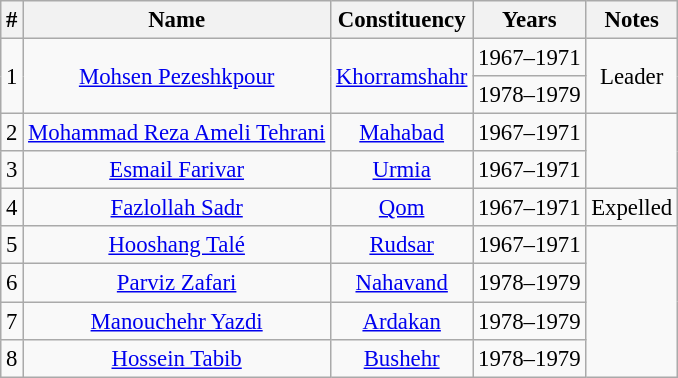<table class="wikitable" style="font-size:95%;text-align:center;">
<tr>
<th>#</th>
<th>Name</th>
<th>Constituency</th>
<th>Years</th>
<th>Notes</th>
</tr>
<tr>
<td rowspan=2>1</td>
<td rowspan=2><a href='#'>Mohsen Pezeshkpour</a></td>
<td rowspan=2><a href='#'>Khorramshahr</a></td>
<td>1967–1971</td>
<td rowspan=2>Leader</td>
</tr>
<tr>
<td>1978–1979</td>
</tr>
<tr>
<td>2</td>
<td><a href='#'>Mohammad Reza Ameli Tehrani</a></td>
<td><a href='#'>Mahabad</a></td>
<td>1967–1971</td>
</tr>
<tr>
<td>3</td>
<td><a href='#'>Esmail Farivar</a></td>
<td><a href='#'>Urmia</a></td>
<td>1967–1971</td>
</tr>
<tr>
<td>4</td>
<td><a href='#'>Fazlollah Sadr</a></td>
<td><a href='#'>Qom</a></td>
<td>1967–1971</td>
<td>Expelled</td>
</tr>
<tr>
<td>5</td>
<td><a href='#'>Hooshang Talé</a></td>
<td><a href='#'>Rudsar</a></td>
<td>1967–1971</td>
</tr>
<tr>
<td>6</td>
<td><a href='#'>Parviz Zafari</a></td>
<td><a href='#'>Nahavand</a></td>
<td>1978–1979</td>
</tr>
<tr>
<td>7</td>
<td><a href='#'>Manouchehr Yazdi</a></td>
<td><a href='#'>Ardakan</a></td>
<td>1978–1979</td>
</tr>
<tr>
<td>8</td>
<td><a href='#'>Hossein Tabib</a></td>
<td><a href='#'>Bushehr</a></td>
<td>1978–1979</td>
</tr>
</table>
